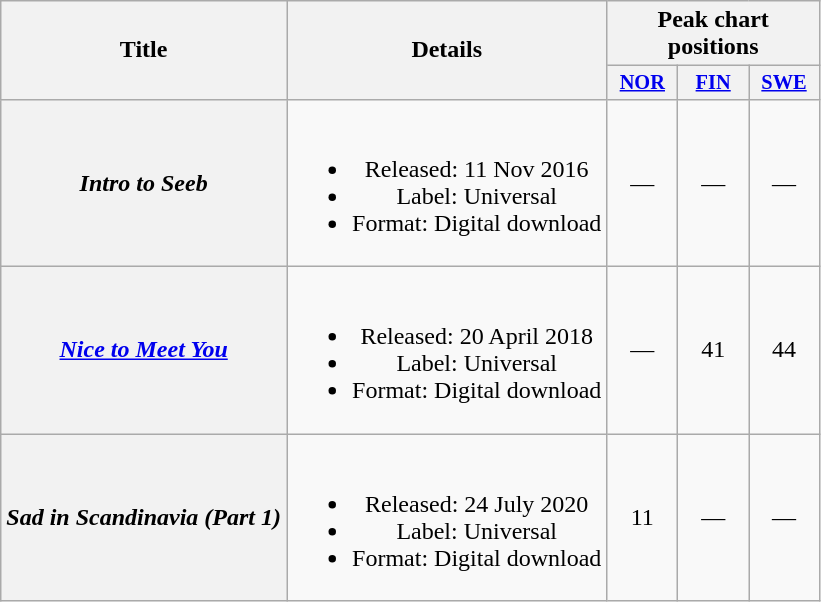<table class="wikitable plainrowheaders" style="text-align:center">
<tr>
<th scope="col" rowspan="2">Title</th>
<th scope="col" rowspan="2">Details</th>
<th scope="col" colspan="3">Peak chart positions</th>
</tr>
<tr>
<th scope="col" style="width:3em;font-size:85%;"><a href='#'>NOR</a><br></th>
<th scope="col" style="width:3em;font-size:85%;"><a href='#'>FIN</a><br></th>
<th scope="col" style="width:3em;font-size:85%;"><a href='#'>SWE</a><br></th>
</tr>
<tr>
<th scope="row"><em>Intro to Seeb</em></th>
<td><br><ul><li>Released: 11 Nov 2016</li><li>Label: Universal</li><li>Format: Digital download</li></ul></td>
<td>—</td>
<td>—</td>
<td>—</td>
</tr>
<tr>
<th scope="row"><em><a href='#'>Nice to Meet You</a></em></th>
<td><br><ul><li>Released: 20 April 2018</li><li>Label: Universal</li><li>Format: Digital download</li></ul></td>
<td>—</td>
<td>41</td>
<td>44</td>
</tr>
<tr>
<th scope="row"><em>Sad in Scandinavia (Part 1)</em></th>
<td><br><ul><li>Released: 24 July 2020</li><li>Label: Universal</li><li>Format: Digital download</li></ul></td>
<td>11</td>
<td>—</td>
<td>—</td>
</tr>
</table>
